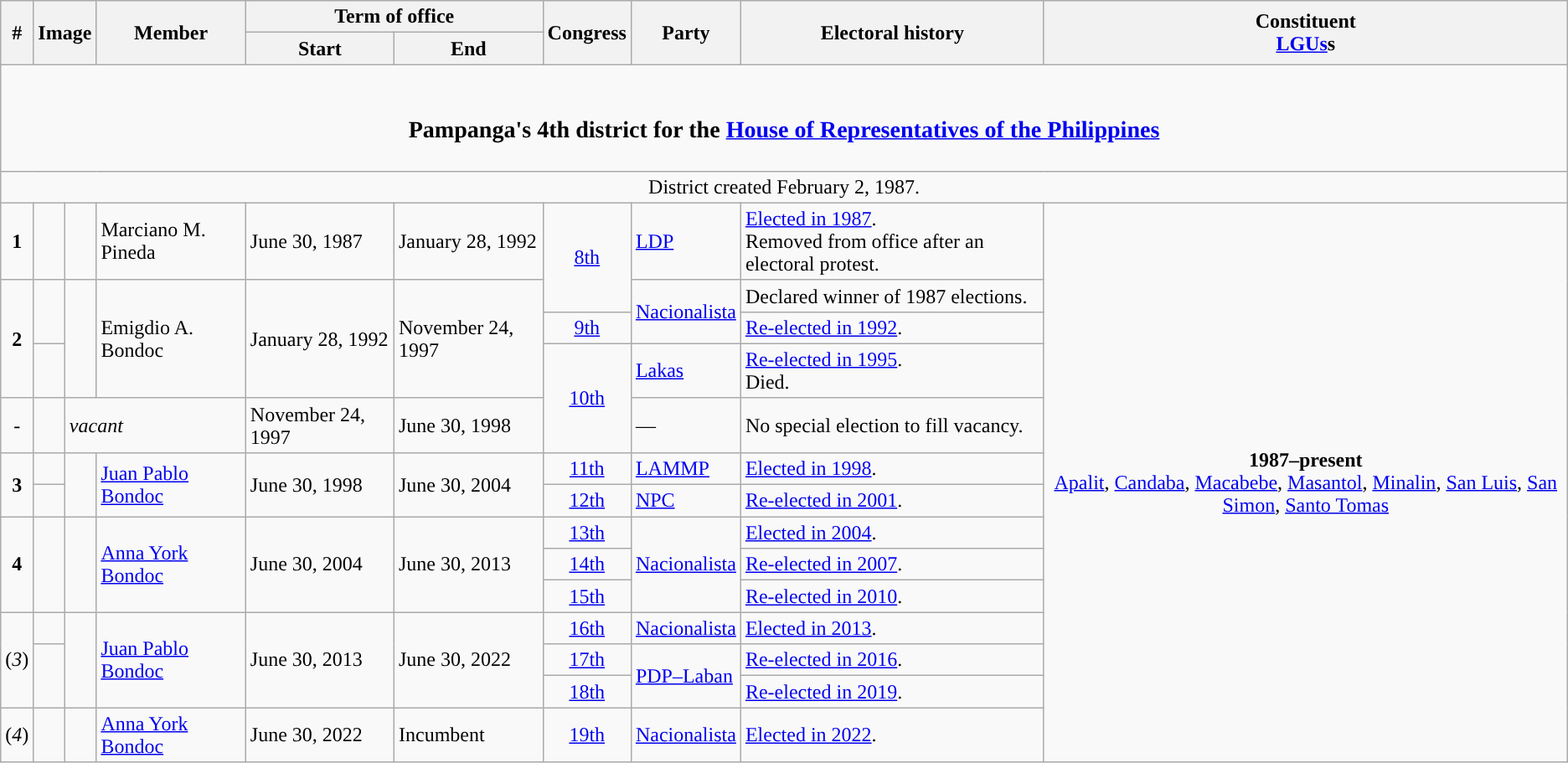<table class=wikitable>
<tr>
<th rowspan="2">#</th>
<th rowspan="2" colspan=2>Image</th>
<th rowspan="2">Member</th>
<th colspan=2>Term of office</th>
<th rowspan="2">Congress</th>
<th rowspan="2">Party</th>
<th rowspan="2">Electoral history</th>
<th rowspan="2">Constituent<br><a href='#'>LGUs</a>s</th>
</tr>
<tr>
<th>Start</th>
<th>End</th>
</tr>
<tr>
<td colspan="10" style="text-align:center;"><br><h3>Pampanga's 4th district for the <a href='#'>House of Representatives of the Philippines</a></h3></td>
</tr>
<tr>
<td colspan="10" style="text-align:center;">District created February 2, 1987.</td>
</tr>
<tr>
<td style="text-align:center;"><strong>1</strong></td>
<td style="color:inherit;background:"></td>
<td></td>
<td>Marciano M. Pineda</td>
<td>June 30, 1987</td>
<td>January 28, 1992</td>
<td rowspan="2" style="text-align:center;"><a href='#'>8th</a></td>
<td><a href='#'>LDP</a></td>
<td><a href='#'>Elected in 1987</a>.<br>Removed from office after an electoral protest.</td>
<td rowspan="14" style="text-align:center;"><strong>1987–present</strong><br><a href='#'>Apalit</a>, <a href='#'>Candaba</a>, <a href='#'>Macabebe</a>, <a href='#'>Masantol</a>, <a href='#'>Minalin</a>, <a href='#'>San Luis</a>, <a href='#'>San Simon</a>, <a href='#'>Santo Tomas</a></td>
</tr>
<tr>
<td rowspan="3" style="text-align:center;"><strong>2</strong></td>
<td rowspan="2" style="color:inherit;background:"></td>
<td rowspan="3"></td>
<td rowspan="3">Emigdio A. Bondoc</td>
<td rowspan="3">January 28, 1992</td>
<td rowspan="3">November 24, 1997</td>
<td rowspan="2"><a href='#'>Nacionalista</a></td>
<td>Declared winner of 1987 elections.</td>
</tr>
<tr>
<td style="text-align:center;"><a href='#'>9th</a></td>
<td><a href='#'>Re-elected in 1992</a>.</td>
</tr>
<tr>
<td style="color:inherit;background:"></td>
<td rowspan="2" style="text-align:center;"><a href='#'>10th</a></td>
<td><a href='#'>Lakas</a></td>
<td><a href='#'>Re-elected in 1995</a>.<br>Died.</td>
</tr>
<tr>
<td style="text-align:center;">-</td>
<td style="color:inherit;background:"></td>
<td colspan="2"><em>vacant</em></td>
<td>November 24, 1997</td>
<td>June 30, 1998</td>
<td>—</td>
<td>No special election to fill vacancy.</td>
</tr>
<tr>
<td rowspan="2" style="text-align:center;"><strong>3</strong></td>
<td style="color:inherit;background:"></td>
<td rowspan="2"></td>
<td rowspan="2"><a href='#'>Juan Pablo Bondoc</a></td>
<td rowspan="2">June 30, 1998</td>
<td rowspan="2">June 30, 2004</td>
<td style="text-align:center;"><a href='#'>11th</a></td>
<td><a href='#'>LAMMP</a></td>
<td><a href='#'>Elected in 1998</a>.</td>
</tr>
<tr>
<td style="color:inherit;background:"></td>
<td style="text-align:center;"><a href='#'>12th</a></td>
<td><a href='#'>NPC</a></td>
<td><a href='#'>Re-elected in 2001</a>.</td>
</tr>
<tr>
<td rowspan="3" style="text-align:center;"><strong>4</strong></td>
<td rowspan="3" style="color:inherit;background:"></td>
<td rowspan="3"></td>
<td rowspan="3"><a href='#'>Anna York Bondoc</a></td>
<td rowspan="3">June 30, 2004</td>
<td rowspan="3">June 30, 2013</td>
<td style="text-align:center;"><a href='#'>13th</a></td>
<td rowspan="3"><a href='#'>Nacionalista</a></td>
<td><a href='#'>Elected in 2004</a>.</td>
</tr>
<tr>
<td style="text-align:center;"><a href='#'>14th</a></td>
<td><a href='#'>Re-elected in 2007</a>.</td>
</tr>
<tr>
<td style="text-align:center;"><a href='#'>15th</a></td>
<td><a href='#'>Re-elected in 2010</a>.</td>
</tr>
<tr>
<td rowspan="3" style="text-align:center;">(<em>3</em>)</td>
<td style="color:inherit;background:"></td>
<td rowspan="3"></td>
<td rowspan="3"><a href='#'>Juan Pablo Bondoc</a></td>
<td rowspan="3">June 30, 2013</td>
<td rowspan="3">June 30, 2022</td>
<td style="text-align:center;"><a href='#'>16th</a></td>
<td><a href='#'>Nacionalista</a></td>
<td><a href='#'>Elected in 2013</a>.</td>
</tr>
<tr>
<td rowspan="2" style="color:inherit;background:"></td>
<td style="text-align:center;"><a href='#'>17th</a></td>
<td rowspan="2"><a href='#'>PDP–Laban</a></td>
<td><a href='#'>Re-elected in 2016</a>.</td>
</tr>
<tr>
<td style="text-align:center;"><a href='#'>18th</a></td>
<td><a href='#'>Re-elected in 2019</a>.</td>
</tr>
<tr>
<td style="text-align:center;">(<em>4</em>)</td>
<td style="color:inherit;background:"></td>
<td></td>
<td><a href='#'>Anna York Bondoc</a></td>
<td>June 30, 2022</td>
<td>Incumbent</td>
<td style="text-align:center;"><a href='#'>19th</a></td>
<td><a href='#'>Nacionalista</a></td>
<td><a href='#'>Elected in 2022</a>.</td>
</tr>
</table>
